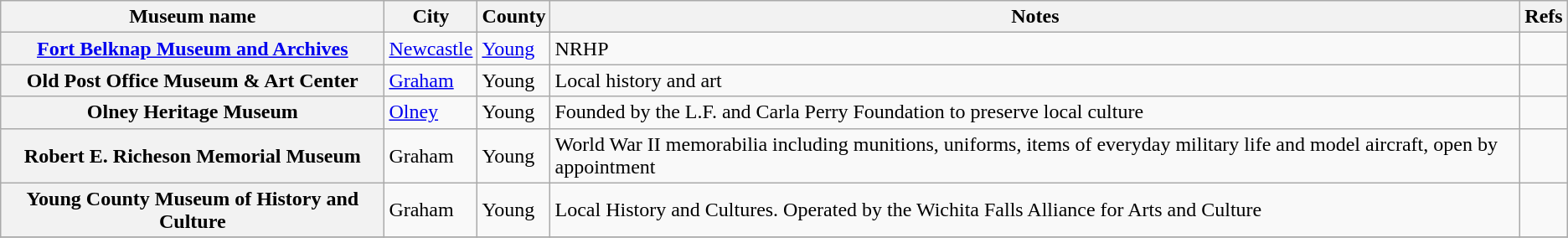<table class="wikitable sortable plainrowheaders">
<tr>
<th scope="col">Museum name</th>
<th scope="col">City</th>
<th scope="col">County</th>
<th scope="col">Notes</th>
<th scope="col" class="unsortable">Refs</th>
</tr>
<tr>
<th scope="row"><a href='#'>Fort Belknap Museum and Archives</a></th>
<td><a href='#'>Newcastle</a></td>
<td><a href='#'>Young</a></td>
<td>NRHP</td>
<td align="center"></td>
</tr>
<tr>
<th scope="row">Old Post Office Museum & Art Center</th>
<td><a href='#'>Graham</a></td>
<td>Young</td>
<td>Local history and art</td>
<td align="center"></td>
</tr>
<tr>
<th scope="row">Olney Heritage Museum</th>
<td><a href='#'>Olney</a></td>
<td>Young</td>
<td>Founded by the L.F. and Carla Perry Foundation to preserve local culture</td>
<td align="center"></td>
</tr>
<tr>
<th scope="row">Robert E. Richeson Memorial Museum</th>
<td>Graham</td>
<td>Young</td>
<td>World War II memorabilia including munitions, uniforms, items of everyday military life and model aircraft, open by appointment</td>
<td align="center"></td>
</tr>
<tr>
<th scope="row">Young County Museum of History and Culture</th>
<td>Graham</td>
<td>Young</td>
<td>Local History and Cultures. Operated by the Wichita Falls Alliance for Arts and Culture</td>
<td align="center"></td>
</tr>
<tr>
</tr>
</table>
